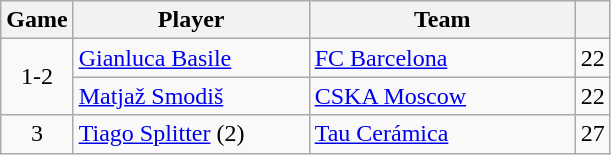<table class="wikitable sortable" style="text-align: center;">
<tr>
<th style="text-align:center;">Game</th>
<th style="text-align:center; width:150px;">Player</th>
<th style="text-align:center; width:170px;">Team</th>
<th style="text-align:center;"></th>
</tr>
<tr>
<td rowspan=2>1-2</td>
<td align="left"> <a href='#'>Gianluca Basile</a></td>
<td align="left"> <a href='#'>FC Barcelona</a></td>
<td>22</td>
</tr>
<tr>
<td align="left"> <a href='#'>Matjaž Smodiš</a></td>
<td align="left"> <a href='#'>CSKA Moscow</a></td>
<td>22</td>
</tr>
<tr>
<td>3</td>
<td align="left"> <a href='#'>Tiago Splitter</a> (2)</td>
<td align="left"> <a href='#'>Tau Cerámica</a></td>
<td>27</td>
</tr>
</table>
